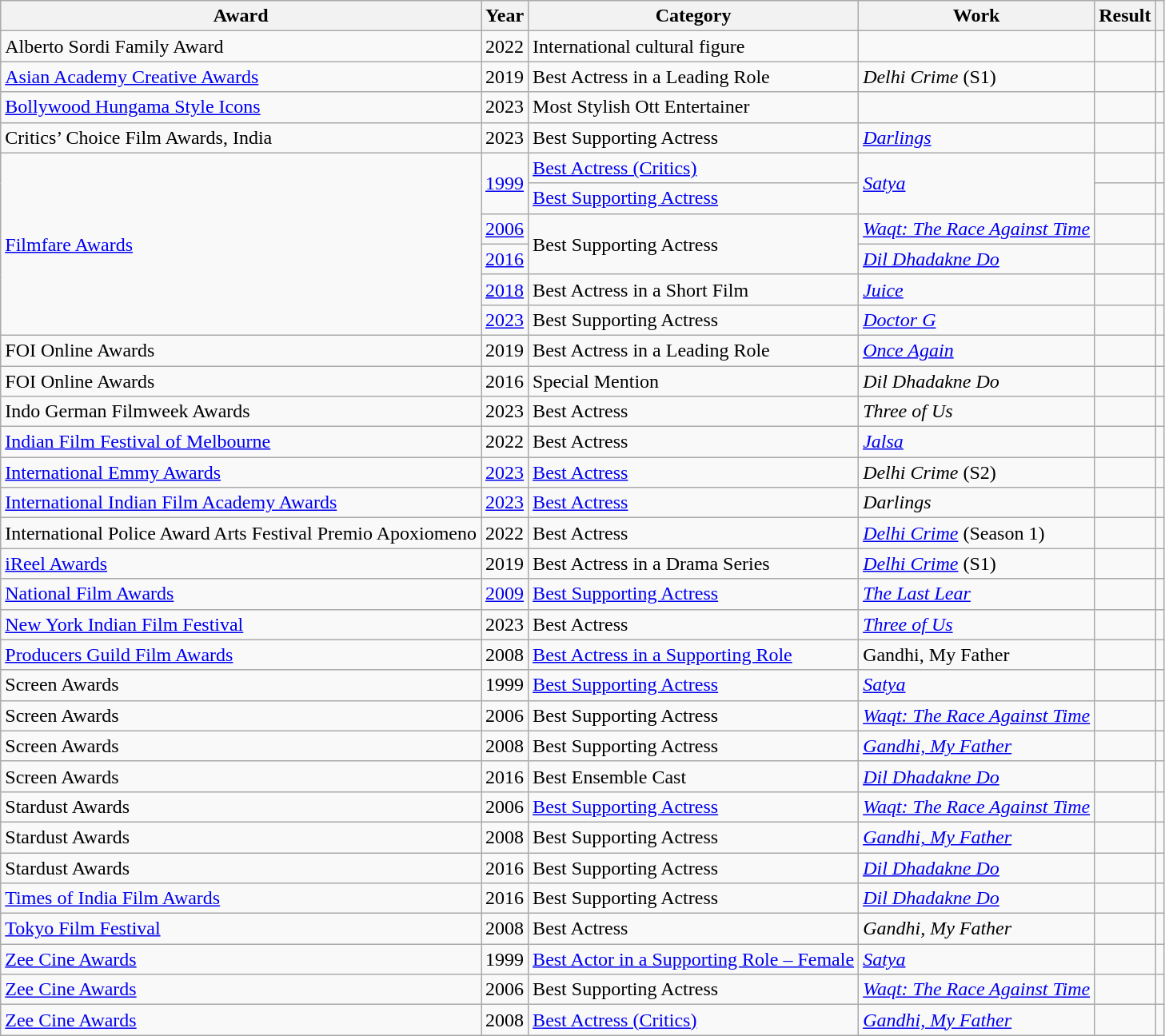<table class="wikitable plainrowheaders sortable">
<tr>
<th>Award</th>
<th>Year</th>
<th>Category</th>
<th>Work</th>
<th>Result</th>
<th scope="col" class="unsortable"></th>
</tr>
<tr>
<td>Alberto Sordi Family Award</td>
<td>2022</td>
<td>International cultural figure</td>
<td></td>
<td></td>
<td></td>
</tr>
<tr>
<td><a href='#'>Asian Academy Creative Awards</a></td>
<td>2019</td>
<td>Best Actress in a Leading Role</td>
<td><em>Delhi Crime</em> (S1)</td>
<td></td>
<td></td>
</tr>
<tr>
<td><a href='#'>Bollywood Hungama Style Icons</a></td>
<td>2023</td>
<td>Most Stylish Ott Entertainer</td>
<td></td>
<td></td>
<td></td>
</tr>
<tr>
<td>Critics’ Choice Film Awards, India</td>
<td>2023</td>
<td>Best Supporting Actress</td>
<td><em><a href='#'>Darlings</a></em></td>
<td></td>
<td></td>
</tr>
<tr>
<td rowspan="6"><a href='#'>Filmfare Awards</a></td>
<td rowspan="2"><a href='#'>1999</a></td>
<td><a href='#'>Best Actress (Critics)</a></td>
<td rowspan="2"><a href='#'><em>Satya</em></a></td>
<td></td>
<td></td>
</tr>
<tr>
<td><a href='#'>Best Supporting Actress</a></td>
<td></td>
<td></td>
</tr>
<tr>
<td><a href='#'>2006</a></td>
<td rowspan="2">Best Supporting Actress</td>
<td><em><a href='#'>Waqt: The Race Against Time</a></em></td>
<td></td>
<td></td>
</tr>
<tr>
<td><a href='#'>2016</a></td>
<td><em><a href='#'>Dil Dhadakne Do</a></em></td>
<td></td>
<td></td>
</tr>
<tr>
<td><a href='#'>2018</a></td>
<td>Best Actress in a Short Film</td>
<td><em><a href='#'>Juice</a></em></td>
<td></td>
<td></td>
</tr>
<tr>
<td><a href='#'>2023</a></td>
<td>Best Supporting Actress</td>
<td><em><a href='#'>Doctor G</a></em></td>
<td></td>
<td></td>
</tr>
<tr>
<td>FOI Online Awards</td>
<td>2019</td>
<td>Best Actress in a Leading Role</td>
<td><em><a href='#'>Once Again</a></em></td>
<td></td>
<td></td>
</tr>
<tr>
<td>FOI Online Awards</td>
<td>2016</td>
<td>Special Mention</td>
<td><em>Dil Dhadakne Do</em></td>
<td></td>
<td></td>
</tr>
<tr>
<td>Indo German Filmweek Awards</td>
<td>2023</td>
<td>Best Actress</td>
<td><em>Three of Us</em></td>
<td></td>
<td></td>
</tr>
<tr>
<td><a href='#'>Indian Film Festival of Melbourne</a></td>
<td>2022</td>
<td>Best Actress</td>
<td><em><a href='#'>Jalsa</a></em></td>
<td></td>
<td></td>
</tr>
<tr>
<td><a href='#'>International Emmy Awards</a></td>
<td><a href='#'>2023</a></td>
<td><a href='#'>Best Actress</a></td>
<td><em>Delhi Crime</em> (S2)</td>
<td></td>
<td></td>
</tr>
<tr>
<td><a href='#'>International Indian Film Academy Awards</a></td>
<td><a href='#'>2023</a></td>
<td><a href='#'>Best Actress</a></td>
<td><em>Darlings</em></td>
<td></td>
<td></td>
</tr>
<tr>
<td>International Police Award Arts Festival Premio Apoxiomeno</td>
<td>2022</td>
<td>Best Actress</td>
<td><em><a href='#'>Delhi Crime</a></em> (Season 1)</td>
<td></td>
<td></td>
</tr>
<tr>
<td><a href='#'>iReel Awards</a></td>
<td>2019</td>
<td>Best Actress in a Drama Series</td>
<td><em><a href='#'>Delhi Crime</a></em> (S1)</td>
<td></td>
<td></td>
</tr>
<tr>
<td><a href='#'>National Film Awards</a></td>
<td><a href='#'>2009</a></td>
<td><a href='#'>Best Supporting Actress</a></td>
<td><em><a href='#'>The Last Lear</a></em></td>
<td></td>
<td></td>
</tr>
<tr>
<td><a href='#'>New York Indian Film Festival</a></td>
<td>2023</td>
<td>Best Actress</td>
<td><em><a href='#'>Three of Us</a></em></td>
<td></td>
<td></td>
</tr>
<tr>
<td><a href='#'>Producers Guild Film Awards</a></td>
<td>2008</td>
<td><a href='#'>Best Actress in a Supporting Role</a></td>
<td>Gandhi, My Father</td>
<td></td>
<td></td>
</tr>
<tr>
<td>Screen Awards</td>
<td>1999</td>
<td><a href='#'>Best Supporting Actress</a></td>
<td><em><a href='#'>Satya</a></em></td>
<td></td>
<td></td>
</tr>
<tr>
<td>Screen Awards</td>
<td>2006</td>
<td>Best Supporting Actress</td>
<td><em><a href='#'>Waqt: The Race Against Time</a></em></td>
<td></td>
<td></td>
</tr>
<tr>
<td>Screen Awards</td>
<td>2008</td>
<td>Best Supporting Actress</td>
<td><em><a href='#'>Gandhi, My Father</a></em></td>
<td></td>
<td></td>
</tr>
<tr>
<td>Screen Awards</td>
<td>2016</td>
<td>Best Ensemble Cast</td>
<td><em><a href='#'>Dil Dhadakne Do</a></em></td>
<td></td>
<td></td>
</tr>
<tr>
<td>Stardust Awards</td>
<td>2006</td>
<td><a href='#'>Best Supporting Actress</a></td>
<td><em><a href='#'>Waqt: The Race Against Time</a></em></td>
<td></td>
<td></td>
</tr>
<tr>
<td>Stardust Awards</td>
<td>2008</td>
<td>Best Supporting Actress</td>
<td><em><a href='#'>Gandhi, My Father</a></em></td>
<td></td>
<td></td>
</tr>
<tr>
<td>Stardust Awards</td>
<td>2016</td>
<td>Best Supporting Actress</td>
<td><em><a href='#'>Dil Dhadakne Do</a></em></td>
<td></td>
<td></td>
</tr>
<tr>
<td><a href='#'>Times of India Film Awards</a></td>
<td>2016</td>
<td>Best Supporting Actress</td>
<td><em><a href='#'>Dil Dhadakne Do</a></em></td>
<td></td>
<td></td>
</tr>
<tr>
<td><a href='#'>Tokyo Film Festival</a></td>
<td>2008</td>
<td>Best Actress</td>
<td><em>Gandhi, My Father</em></td>
<td></td>
<td></td>
</tr>
<tr>
<td><a href='#'>Zee Cine Awards</a></td>
<td>1999</td>
<td><a href='#'>Best Actor in a Supporting Role – Female</a></td>
<td><em><a href='#'>Satya</a></em></td>
<td></td>
<td></td>
</tr>
<tr>
<td><a href='#'>Zee Cine Awards</a></td>
<td>2006</td>
<td>Best Supporting Actress</td>
<td><em><a href='#'>Waqt: The Race Against Time</a></em></td>
<td></td>
<td></td>
</tr>
<tr>
<td><a href='#'>Zee Cine Awards</a></td>
<td>2008</td>
<td><a href='#'>Best Actress (Critics)</a></td>
<td><em><a href='#'>Gandhi, My Father</a></em></td>
<td></td>
<td></td>
</tr>
</table>
